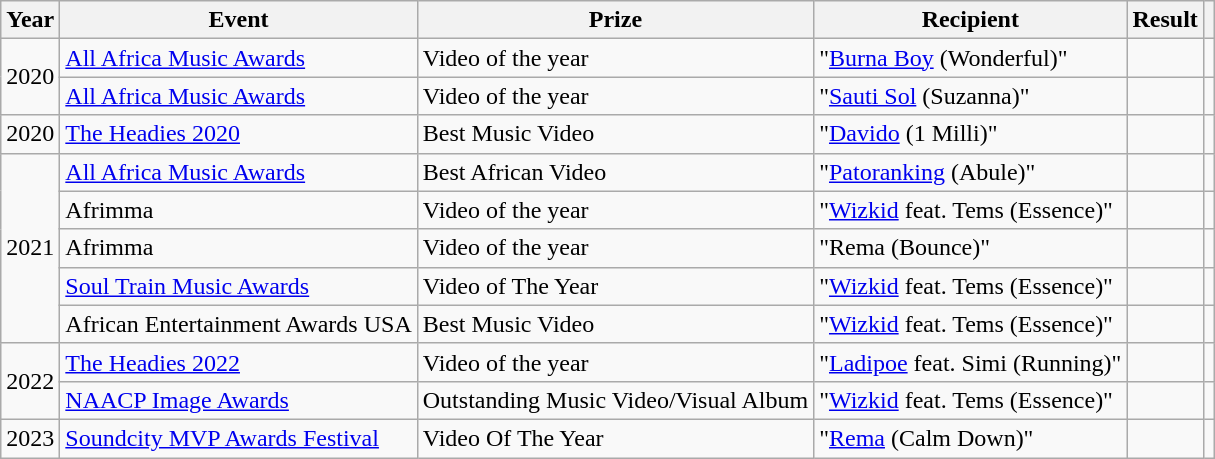<table class ="sortable wikitable">
<tr>
<th scope="col">Year</th>
<th scope="col">Event</th>
<th scope="col">Prize</th>
<th scope="col">Recipient</th>
<th scope="col">Result</th>
<th scope="col" class="unsortable"></th>
</tr>
<tr>
<td rowspan="2">2020</td>
<td><a href='#'>All Africa Music Awards</a></td>
<td>Video of the year</td>
<td>"<a href='#'>Burna Boy</a> (Wonderful)" </td>
<td></td>
<td></td>
</tr>
<tr>
<td><a href='#'>All Africa Music Awards</a></td>
<td>Video of the year</td>
<td>"<a href='#'>Sauti Sol</a> (Suzanna)" </td>
<td></td>
<td></td>
</tr>
<tr>
<td>2020</td>
<td><a href='#'>The Headies 2020</a></td>
<td>Best Music Video</td>
<td>"<a href='#'>Davido</a> (1 Milli)" </td>
<td></td>
<td></td>
</tr>
<tr>
<td rowspan="5">2021</td>
<td><a href='#'>All Africa Music Awards</a></td>
<td>Best African Video</td>
<td>"<a href='#'>Patoranking</a> (Abule)" </td>
<td></td>
<td></td>
</tr>
<tr>
<td>Afrimma</td>
<td>Video of the year</td>
<td>"<a href='#'>Wizkid</a> feat. Tems (Essence)" </td>
<td></td>
<td></td>
</tr>
<tr>
<td>Afrimma</td>
<td>Video of the year</td>
<td>"Rema (Bounce)" </td>
<td></td>
<td></td>
</tr>
<tr>
<td><a href='#'>Soul Train Music Awards</a></td>
<td>Video of The Year</td>
<td>"<a href='#'>Wizkid</a> feat. Tems (Essence)" </td>
<td></td>
<td></td>
</tr>
<tr>
<td>African Entertainment Awards USA</td>
<td>Best Music Video</td>
<td>"<a href='#'>Wizkid</a> feat. Tems (Essence)" </td>
<td></td>
<td></td>
</tr>
<tr>
<td rowspan="2">2022</td>
<td><a href='#'>The Headies 2022</a></td>
<td>Video of the year</td>
<td>"<a href='#'>Ladipoe</a> feat. Simi (Running)" </td>
<td></td>
<td></td>
</tr>
<tr>
<td><a href='#'>NAACP Image Awards</a></td>
<td>Outstanding Music Video/Visual Album</td>
<td>"<a href='#'>Wizkid</a> feat. Tems (Essence)" </td>
<td></td>
<td></td>
</tr>
<tr>
<td>2023</td>
<td><a href='#'>Soundcity MVP Awards Festival</a></td>
<td>Video Of The Year</td>
<td>"<a href='#'>Rema</a> (Calm Down)" </td>
<td></td>
<td></td>
</tr>
</table>
